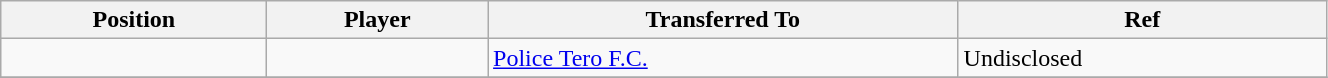<table class="wikitable sortable" style="width:70%; text-align:center; font-size:100%; text-align:left;">
<tr>
<th><strong>Position</strong></th>
<th><strong>Player</strong></th>
<th><strong>Transferred To</strong></th>
<th><strong>Ref</strong></th>
</tr>
<tr>
<td></td>
<td></td>
<td> <a href='#'>Police Tero F.C.</a></td>
<td>Undisclosed </td>
</tr>
<tr>
</tr>
</table>
